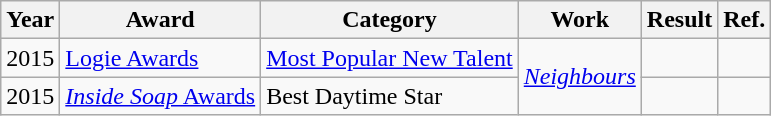<table class="wikitable">
<tr>
<th>Year</th>
<th>Award</th>
<th>Category</th>
<th>Work</th>
<th>Result</th>
<th>Ref.</th>
</tr>
<tr>
<td>2015</td>
<td><a href='#'>Logie Awards</a></td>
<td><a href='#'>Most Popular New Talent</a></td>
<td rowspan="4"><em><a href='#'>Neighbours</a></em></td>
<td></td>
<td></td>
</tr>
<tr>
<td>2015</td>
<td><a href='#'><em>Inside Soap</em> Awards</a></td>
<td>Best Daytime Star</td>
<td></td>
<td></td>
</tr>
</table>
